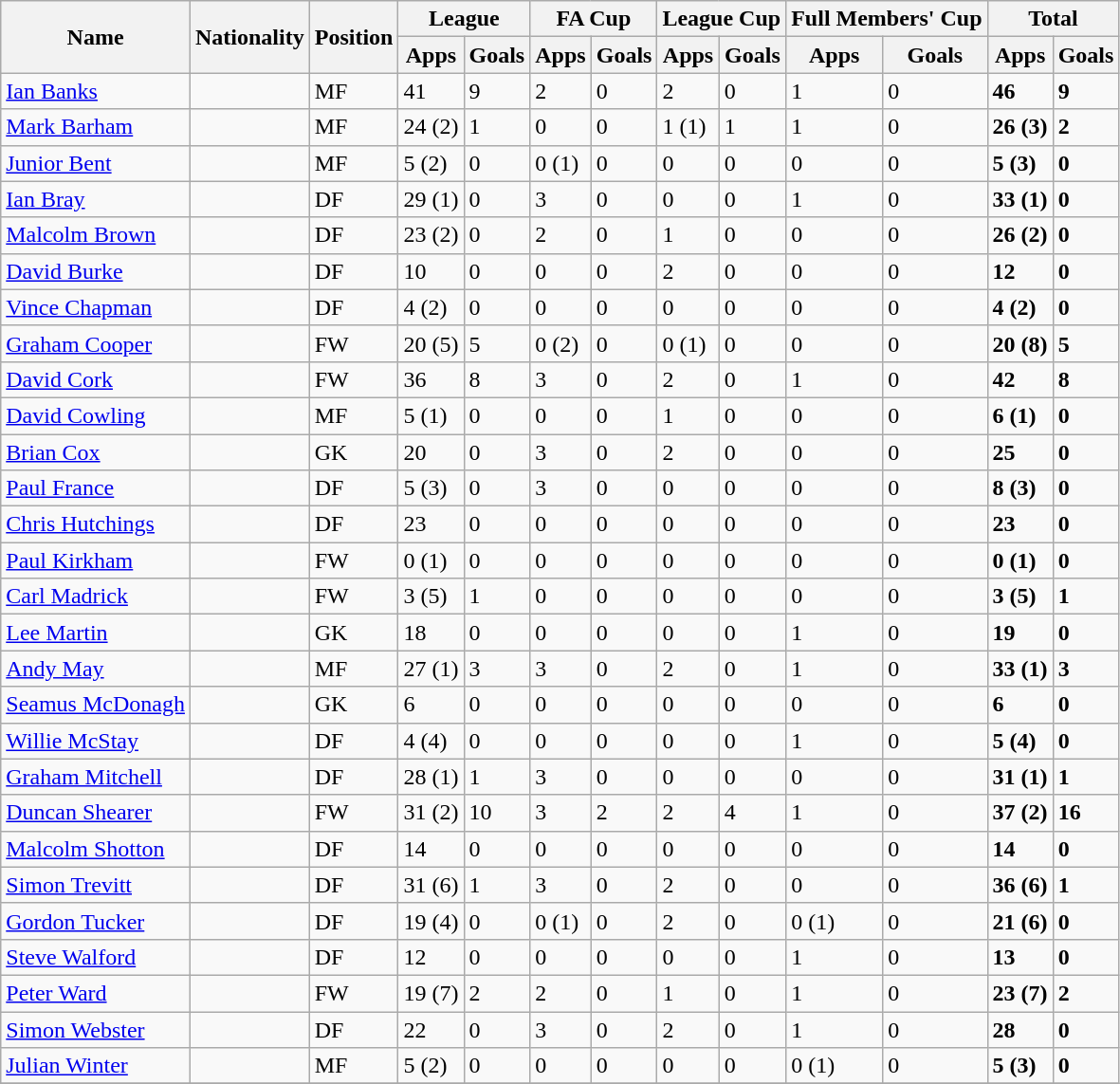<table class="wikitable sortable">
<tr>
<th scope=col rowspan=2>Name</th>
<th scope=col rowspan=2>Nationality</th>
<th scope=col rowspan=2>Position</th>
<th colspan=2>League</th>
<th colspan=2>FA Cup</th>
<th colspan=2>League Cup</th>
<th colspan=2>Full Members' Cup</th>
<th colspan=2>Total</th>
</tr>
<tr>
<th>Apps</th>
<th>Goals</th>
<th>Apps</th>
<th>Goals</th>
<th>Apps</th>
<th>Goals</th>
<th>Apps</th>
<th>Goals</th>
<th>Apps</th>
<th>Goals</th>
</tr>
<tr>
<td><a href='#'>Ian Banks</a></td>
<td></td>
<td>MF</td>
<td>41</td>
<td>9</td>
<td>2</td>
<td>0</td>
<td>2</td>
<td>0</td>
<td>1</td>
<td>0</td>
<td><strong>46</strong></td>
<td><strong>9</strong></td>
</tr>
<tr>
<td><a href='#'>Mark Barham</a></td>
<td></td>
<td>MF</td>
<td>24 (2)</td>
<td>1</td>
<td>0</td>
<td>0</td>
<td>1 (1)</td>
<td>1</td>
<td>1</td>
<td>0</td>
<td><strong>26 (3)</strong></td>
<td><strong>2</strong></td>
</tr>
<tr>
<td><a href='#'>Junior Bent</a></td>
<td></td>
<td>MF</td>
<td>5 (2)</td>
<td>0</td>
<td>0 (1)</td>
<td>0</td>
<td>0</td>
<td>0</td>
<td>0</td>
<td>0</td>
<td><strong>5 (3)</strong></td>
<td><strong>0</strong></td>
</tr>
<tr>
<td><a href='#'>Ian Bray</a></td>
<td></td>
<td>DF</td>
<td>29 (1)</td>
<td>0</td>
<td>3</td>
<td>0</td>
<td>0</td>
<td>0</td>
<td>1</td>
<td>0</td>
<td><strong>33 (1)</strong></td>
<td><strong>0</strong></td>
</tr>
<tr>
<td><a href='#'>Malcolm Brown</a></td>
<td></td>
<td>DF</td>
<td>23 (2)</td>
<td>0</td>
<td>2</td>
<td>0</td>
<td>1</td>
<td>0</td>
<td>0</td>
<td>0</td>
<td><strong>26 (2)</strong></td>
<td><strong>0</strong></td>
</tr>
<tr>
<td><a href='#'>David Burke</a></td>
<td></td>
<td>DF</td>
<td>10</td>
<td>0</td>
<td>0</td>
<td>0</td>
<td>2</td>
<td>0</td>
<td>0</td>
<td>0</td>
<td><strong>12</strong></td>
<td><strong>0</strong></td>
</tr>
<tr>
<td><a href='#'>Vince Chapman</a></td>
<td></td>
<td>DF</td>
<td>4 (2)</td>
<td>0</td>
<td>0</td>
<td>0</td>
<td>0</td>
<td>0</td>
<td>0</td>
<td>0</td>
<td><strong>4 (2)</strong></td>
<td><strong>0</strong></td>
</tr>
<tr>
<td><a href='#'>Graham Cooper</a></td>
<td></td>
<td>FW</td>
<td>20 (5)</td>
<td>5</td>
<td>0 (2)</td>
<td>0</td>
<td>0 (1)</td>
<td>0</td>
<td>0</td>
<td>0</td>
<td><strong>20 (8)</strong></td>
<td><strong>5</strong></td>
</tr>
<tr>
<td><a href='#'>David Cork</a></td>
<td></td>
<td>FW</td>
<td>36</td>
<td>8</td>
<td>3</td>
<td>0</td>
<td>2</td>
<td>0</td>
<td>1</td>
<td>0</td>
<td><strong>42</strong></td>
<td><strong>8</strong></td>
</tr>
<tr>
<td><a href='#'>David Cowling</a></td>
<td></td>
<td>MF</td>
<td>5 (1)</td>
<td>0</td>
<td>0</td>
<td>0</td>
<td>1</td>
<td>0</td>
<td>0</td>
<td>0</td>
<td><strong>6 (1)</strong></td>
<td><strong>0</strong></td>
</tr>
<tr>
<td><a href='#'>Brian Cox</a></td>
<td></td>
<td>GK</td>
<td>20</td>
<td>0</td>
<td>3</td>
<td>0</td>
<td>2</td>
<td>0</td>
<td>0</td>
<td>0</td>
<td><strong>25</strong></td>
<td><strong>0</strong></td>
</tr>
<tr>
<td><a href='#'>Paul France</a></td>
<td></td>
<td>DF</td>
<td>5 (3)</td>
<td>0</td>
<td>3</td>
<td>0</td>
<td>0</td>
<td>0</td>
<td>0</td>
<td>0</td>
<td><strong>8 (3)</strong></td>
<td><strong>0</strong></td>
</tr>
<tr>
<td><a href='#'>Chris Hutchings</a></td>
<td></td>
<td>DF</td>
<td>23</td>
<td>0</td>
<td>0</td>
<td>0</td>
<td>0</td>
<td>0</td>
<td>0</td>
<td>0</td>
<td><strong>23</strong></td>
<td><strong>0</strong></td>
</tr>
<tr>
<td><a href='#'>Paul Kirkham</a></td>
<td></td>
<td>FW</td>
<td>0 (1)</td>
<td>0</td>
<td>0</td>
<td>0</td>
<td>0</td>
<td>0</td>
<td>0</td>
<td>0</td>
<td><strong>0 (1)</strong></td>
<td><strong>0</strong></td>
</tr>
<tr>
<td><a href='#'>Carl Madrick</a></td>
<td></td>
<td>FW</td>
<td>3 (5)</td>
<td>1</td>
<td>0</td>
<td>0</td>
<td>0</td>
<td>0</td>
<td>0</td>
<td>0</td>
<td><strong>3 (5)</strong></td>
<td><strong>1</strong></td>
</tr>
<tr>
<td><a href='#'>Lee Martin</a></td>
<td></td>
<td>GK</td>
<td>18</td>
<td>0</td>
<td>0</td>
<td>0</td>
<td>0</td>
<td>0</td>
<td>1</td>
<td>0</td>
<td><strong>19</strong></td>
<td><strong>0</strong></td>
</tr>
<tr>
<td><a href='#'>Andy May</a></td>
<td></td>
<td>MF</td>
<td>27 (1)</td>
<td>3</td>
<td>3</td>
<td>0</td>
<td>2</td>
<td>0</td>
<td>1</td>
<td>0</td>
<td><strong>33 (1)</strong></td>
<td><strong>3</strong></td>
</tr>
<tr>
<td><a href='#'>Seamus McDonagh</a></td>
<td></td>
<td>GK</td>
<td>6</td>
<td>0</td>
<td>0</td>
<td>0</td>
<td>0</td>
<td>0</td>
<td>0</td>
<td>0</td>
<td><strong>6</strong></td>
<td><strong>0</strong></td>
</tr>
<tr>
<td><a href='#'>Willie McStay</a></td>
<td></td>
<td>DF</td>
<td>4 (4)</td>
<td>0</td>
<td>0</td>
<td>0</td>
<td>0</td>
<td>0</td>
<td>1</td>
<td>0</td>
<td><strong>5 (4)</strong></td>
<td><strong>0</strong></td>
</tr>
<tr>
<td><a href='#'>Graham Mitchell</a></td>
<td></td>
<td>DF</td>
<td>28 (1)</td>
<td>1</td>
<td>3</td>
<td>0</td>
<td>0</td>
<td>0</td>
<td>0</td>
<td>0</td>
<td><strong>31 (1)</strong></td>
<td><strong>1</strong></td>
</tr>
<tr>
<td><a href='#'>Duncan Shearer</a></td>
<td></td>
<td>FW</td>
<td>31 (2)</td>
<td>10</td>
<td>3</td>
<td>2</td>
<td>2</td>
<td>4</td>
<td>1</td>
<td>0</td>
<td><strong>37 (2)</strong></td>
<td><strong>16</strong></td>
</tr>
<tr>
<td><a href='#'>Malcolm Shotton</a></td>
<td></td>
<td>DF</td>
<td>14</td>
<td>0</td>
<td>0</td>
<td>0</td>
<td>0</td>
<td>0</td>
<td>0</td>
<td>0</td>
<td><strong>14</strong></td>
<td><strong>0</strong></td>
</tr>
<tr>
<td><a href='#'>Simon Trevitt</a></td>
<td></td>
<td>DF</td>
<td>31 (6)</td>
<td>1</td>
<td>3</td>
<td>0</td>
<td>2</td>
<td>0</td>
<td>0</td>
<td>0</td>
<td><strong>36 (6)</strong></td>
<td><strong>1</strong></td>
</tr>
<tr>
<td><a href='#'>Gordon Tucker</a></td>
<td></td>
<td>DF</td>
<td>19 (4)</td>
<td>0</td>
<td>0 (1)</td>
<td>0</td>
<td>2</td>
<td>0</td>
<td>0 (1)</td>
<td>0</td>
<td><strong>21 (6)</strong></td>
<td><strong>0</strong></td>
</tr>
<tr>
<td><a href='#'>Steve Walford</a></td>
<td></td>
<td>DF</td>
<td>12</td>
<td>0</td>
<td>0</td>
<td>0</td>
<td>0</td>
<td>0</td>
<td>1</td>
<td>0</td>
<td><strong>13</strong></td>
<td><strong>0</strong></td>
</tr>
<tr>
<td><a href='#'>Peter Ward</a></td>
<td></td>
<td>FW</td>
<td>19 (7)</td>
<td>2</td>
<td>2</td>
<td>0</td>
<td>1</td>
<td>0</td>
<td>1</td>
<td>0</td>
<td><strong>23 (7)</strong></td>
<td><strong>2</strong></td>
</tr>
<tr>
<td><a href='#'>Simon Webster</a></td>
<td></td>
<td>DF</td>
<td>22</td>
<td>0</td>
<td>3</td>
<td>0</td>
<td>2</td>
<td>0</td>
<td>1</td>
<td>0</td>
<td><strong>28</strong></td>
<td><strong>0</strong></td>
</tr>
<tr>
<td><a href='#'>Julian Winter</a></td>
<td></td>
<td>MF</td>
<td>5 (2)</td>
<td>0</td>
<td>0</td>
<td>0</td>
<td>0</td>
<td>0</td>
<td>0 (1)</td>
<td>0</td>
<td><strong>5 (3)</strong></td>
<td><strong>0</strong></td>
</tr>
<tr>
</tr>
</table>
